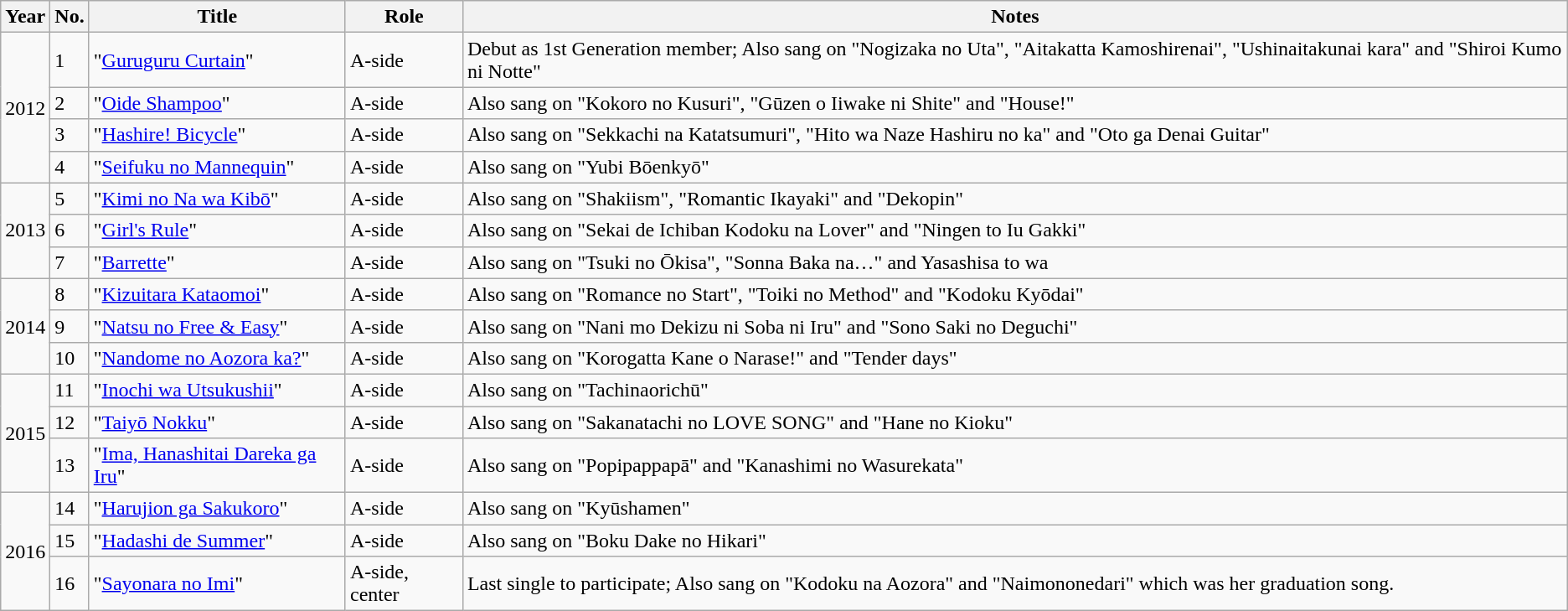<table class="wikitable sortable">
<tr>
<th>Year</th>
<th data-sort-type="number">No.</th>
<th>Title</th>
<th class="unsortable">Role</th>
<th class="unsortable">Notes</th>
</tr>
<tr>
<td rowspan="4">2012</td>
<td>1</td>
<td>"<a href='#'>Guruguru Curtain</a>"</td>
<td>A-side</td>
<td>Debut as 1st Generation member; Also sang on "Nogizaka no Uta", "Aitakatta Kamoshirenai", "Ushinaitakunai kara" and "Shiroi Kumo ni Notte"</td>
</tr>
<tr>
<td>2</td>
<td>"<a href='#'>Oide Shampoo</a>"</td>
<td>A-side</td>
<td>Also sang on "Kokoro no Kusuri", "Gūzen o Iiwake ni Shite" and "House!"</td>
</tr>
<tr>
<td>3</td>
<td>"<a href='#'>Hashire! Bicycle</a>"</td>
<td>A-side</td>
<td>Also sang on "Sekkachi na Katatsumuri", "Hito wa Naze Hashiru no ka" and "Oto ga Denai Guitar"</td>
</tr>
<tr>
<td>4</td>
<td>"<a href='#'>Seifuku no Mannequin</a>"</td>
<td>A-side</td>
<td>Also sang on "Yubi Bōenkyō"</td>
</tr>
<tr>
<td rowspan="3">2013</td>
<td>5</td>
<td>"<a href='#'>Kimi no Na wa Kibō</a>"</td>
<td>A-side</td>
<td>Also sang on "Shakiism", "Romantic Ikayaki" and "Dekopin"</td>
</tr>
<tr>
<td>6</td>
<td>"<a href='#'>Girl's Rule</a>"</td>
<td>A-side</td>
<td>Also sang on "Sekai de Ichiban Kodoku na Lover" and "Ningen to Iu Gakki"</td>
</tr>
<tr>
<td>7</td>
<td>"<a href='#'>Barrette</a>"</td>
<td>A-side</td>
<td>Also sang on "Tsuki no Ōkisa", "Sonna Baka na…" and Yasashisa to wa</td>
</tr>
<tr>
<td rowspan="3">2014</td>
<td>8</td>
<td>"<a href='#'>Kizuitara Kataomoi</a>"</td>
<td>A-side</td>
<td>Also sang on "Romance no Start", "Toiki no Method" and "Kodoku Kyōdai"</td>
</tr>
<tr>
<td>9</td>
<td>"<a href='#'>Natsu no Free & Easy</a>"</td>
<td>A-side</td>
<td>Also sang on "Nani mo Dekizu ni Soba ni Iru" and "Sono Saki no Deguchi"</td>
</tr>
<tr>
<td>10</td>
<td>"<a href='#'>Nandome no Aozora ka?</a>"</td>
<td>A-side</td>
<td>Also sang on "Korogatta Kane o Narase!" and "Tender days"</td>
</tr>
<tr>
<td rowspan="3">2015</td>
<td>11</td>
<td>"<a href='#'>Inochi wa Utsukushii</a>"</td>
<td>A-side</td>
<td>Also sang on "Tachinaorichū"</td>
</tr>
<tr>
<td>12</td>
<td>"<a href='#'>Taiyō Nokku</a>"</td>
<td>A-side</td>
<td>Also sang on "Sakanatachi no LOVE SONG" and "Hane no Kioku"</td>
</tr>
<tr>
<td>13</td>
<td>"<a href='#'>Ima, Hanashitai Dareka ga Iru</a>"</td>
<td>A-side</td>
<td>Also sang on "Popipappapā" and "Kanashimi no Wasurekata"</td>
</tr>
<tr>
<td rowspan="3">2016</td>
<td>14</td>
<td>"<a href='#'>Harujion ga Sakukoro</a>"</td>
<td>A-side</td>
<td>Also sang on "Kyūshamen"</td>
</tr>
<tr>
<td>15</td>
<td>"<a href='#'>Hadashi de Summer</a>"</td>
<td>A-side</td>
<td>Also sang on "Boku Dake no Hikari"</td>
</tr>
<tr>
<td>16</td>
<td>"<a href='#'>Sayonara no Imi</a>"</td>
<td>A-side, center</td>
<td>Last single to participate; Also sang on "Kodoku na Aozora" and "Naimononedari" which was her graduation song.</td>
</tr>
</table>
